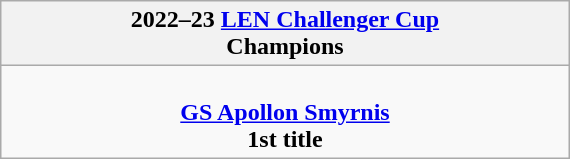<table class="wikitable" style="margin: 0 auto; width: 30%;">
<tr>
<th>2022–23 <a href='#'>LEN Challenger Cup</a><br>Champions</th>
</tr>
<tr>
<td align="center"><br><strong><a href='#'>GS Apollon Smyrnis</a></strong><br><strong>1st title</strong></td>
</tr>
</table>
